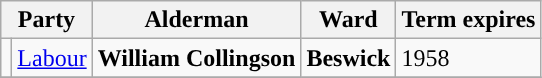<table class="wikitable">
<tr>
<th colspan="2">Party</th>
<th>Alderman</th>
<th>Ward</th>
<th>Term expires</th>
</tr>
<tr>
<td style="background-color:"></td>
<td><a href='#'>Labour</a></td>
<td><strong>William Collingson</strong></td>
<td><strong>Beswick</strong></td>
<td>1958</td>
</tr>
<tr>
</tr>
</table>
